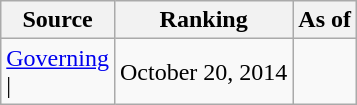<table class="wikitable" style="text-align:center">
<tr>
<th>Source</th>
<th>Ranking</th>
<th>As of</th>
</tr>
<tr>
<td align=left><a href='#'>Governing</a><br>| </td>
<td>October 20, 2014</td>
</tr>
</table>
